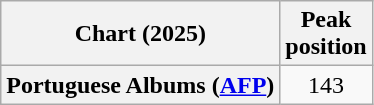<table class="wikitable sortable plainrowheaders" style="text-align:center">
<tr>
<th scope="col">Chart (2025)</th>
<th scope="col">Peak<br> position</th>
</tr>
<tr>
<th scope="row">Portuguese Albums (<a href='#'>AFP</a>)</th>
<td>143</td>
</tr>
</table>
